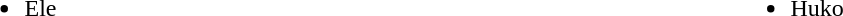<table style="width:90%;">
<tr>
<td><br><ul><li>Ele</li></ul></td>
<td><br><ul><li>Huko</li></ul></td>
</tr>
</table>
